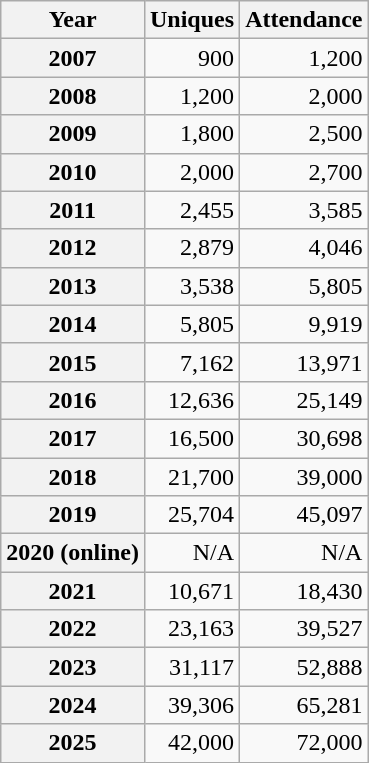<table class="wikitable sortable" style="text-align:right;">
<tr>
<th>Year</th>
<th>Uniques</th>
<th>Attendance</th>
</tr>
<tr>
<th>2007</th>
<td>900</td>
<td>1,200</td>
</tr>
<tr>
<th>2008</th>
<td>1,200</td>
<td>2,000</td>
</tr>
<tr>
<th>2009</th>
<td>1,800</td>
<td>2,500</td>
</tr>
<tr>
<th>2010</th>
<td>2,000</td>
<td>2,700</td>
</tr>
<tr>
<th>2011</th>
<td>2,455</td>
<td>3,585</td>
</tr>
<tr>
<th>2012</th>
<td>2,879</td>
<td>4,046</td>
</tr>
<tr>
<th>2013</th>
<td>3,538</td>
<td>5,805</td>
</tr>
<tr>
<th>2014</th>
<td>5,805</td>
<td>9,919</td>
</tr>
<tr>
<th>2015</th>
<td>7,162</td>
<td>13,971</td>
</tr>
<tr>
<th>2016</th>
<td>12,636</td>
<td>25,149</td>
</tr>
<tr>
<th>2017</th>
<td>16,500</td>
<td>30,698</td>
</tr>
<tr>
<th>2018</th>
<td>21,700</td>
<td>39,000</td>
</tr>
<tr>
<th>2019</th>
<td>25,704</td>
<td>45,097</td>
</tr>
<tr>
<th>2020 (online)</th>
<td>N/A</td>
<td>N/A</td>
</tr>
<tr>
<th>2021</th>
<td>10,671</td>
<td>18,430</td>
</tr>
<tr>
<th>2022</th>
<td>23,163</td>
<td>39,527</td>
</tr>
<tr>
<th>2023</th>
<td>31,117</td>
<td>52,888</td>
</tr>
<tr>
<th>2024</th>
<td>39,306</td>
<td>65,281</td>
</tr>
<tr>
<th>2025</th>
<td>42,000</td>
<td>72,000</td>
</tr>
</table>
